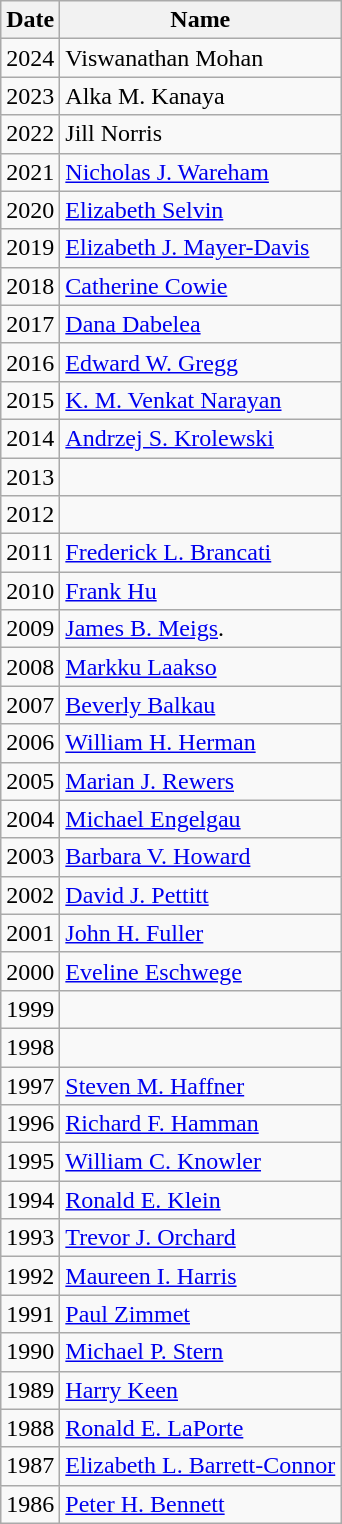<table class="wikitable">
<tr>
<th>Date</th>
<th>Name</th>
</tr>
<tr>
<td>2024</td>
<td>Viswanathan Mohan</td>
</tr>
<tr>
<td>2023</td>
<td>Alka M. Kanaya</td>
</tr>
<tr>
<td>2022</td>
<td>Jill Norris</td>
</tr>
<tr>
<td>2021</td>
<td><a href='#'>Nicholas J. Wareham</a></td>
</tr>
<tr>
<td>2020</td>
<td><a href='#'>Elizabeth Selvin</a></td>
</tr>
<tr>
<td>2019</td>
<td><a href='#'>Elizabeth J. Mayer-Davis</a></td>
</tr>
<tr>
<td>2018</td>
<td><a href='#'>Catherine Cowie</a></td>
</tr>
<tr>
<td>2017</td>
<td><a href='#'>Dana Dabelea</a></td>
</tr>
<tr>
<td>2016</td>
<td><a href='#'>Edward W. Gregg</a></td>
</tr>
<tr>
<td>2015</td>
<td><a href='#'>K. M. Venkat Narayan</a></td>
</tr>
<tr>
<td>2014</td>
<td><a href='#'>Andrzej S. Krolewski</a></td>
</tr>
<tr>
<td>2013</td>
<td></td>
</tr>
<tr>
<td>2012</td>
<td></td>
</tr>
<tr>
<td>2011</td>
<td><a href='#'>Frederick L. Brancati</a></td>
</tr>
<tr>
<td>2010</td>
<td><a href='#'>Frank Hu</a></td>
</tr>
<tr>
<td>2009</td>
<td><a href='#'>James B. Meigs</a>.</td>
</tr>
<tr>
<td>2008</td>
<td><a href='#'>Markku Laakso</a></td>
</tr>
<tr>
<td>2007</td>
<td><a href='#'>Beverly Balkau</a></td>
</tr>
<tr>
<td>2006</td>
<td><a href='#'>William H. Herman</a></td>
</tr>
<tr>
<td>2005</td>
<td><a href='#'>Marian J. Rewers</a></td>
</tr>
<tr>
<td>2004</td>
<td><a href='#'>Michael Engelgau</a></td>
</tr>
<tr>
<td>2003</td>
<td><a href='#'>Barbara V. Howard</a></td>
</tr>
<tr>
<td>2002</td>
<td><a href='#'>David J. Pettitt</a></td>
</tr>
<tr>
<td>2001</td>
<td><a href='#'>John H. Fuller</a></td>
</tr>
<tr>
<td>2000</td>
<td><a href='#'>Eveline Eschwege</a></td>
</tr>
<tr>
<td>1999</td>
<td></td>
</tr>
<tr>
<td>1998</td>
<td></td>
</tr>
<tr>
<td>1997</td>
<td><a href='#'>Steven M. Haffner</a></td>
</tr>
<tr>
<td>1996</td>
<td><a href='#'>Richard F. Hamman</a></td>
</tr>
<tr>
<td>1995</td>
<td><a href='#'>William C. Knowler</a></td>
</tr>
<tr>
<td>1994</td>
<td><a href='#'>Ronald E. Klein</a></td>
</tr>
<tr>
<td>1993</td>
<td><a href='#'>Trevor J. Orchard</a></td>
</tr>
<tr>
<td>1992</td>
<td><a href='#'>Maureen I. Harris</a></td>
</tr>
<tr>
<td>1991</td>
<td><a href='#'>Paul Zimmet</a></td>
</tr>
<tr>
<td>1990</td>
<td><a href='#'>Michael P. Stern</a></td>
</tr>
<tr>
<td>1989</td>
<td><a href='#'>Harry Keen</a></td>
</tr>
<tr>
<td>1988</td>
<td><a href='#'>Ronald E. LaPorte</a></td>
</tr>
<tr>
<td>1987</td>
<td><a href='#'>Elizabeth L. Barrett-Connor</a></td>
</tr>
<tr>
<td>1986</td>
<td><a href='#'>Peter H. Bennett</a></td>
</tr>
</table>
